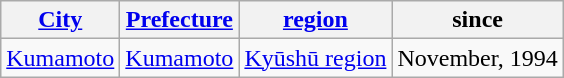<table class="wikitable">
<tr>
<th><a href='#'>City</a></th>
<th><a href='#'>Prefecture</a></th>
<th><a href='#'>region</a></th>
<th>since</th>
</tr>
<tr>
<td> <a href='#'>Kumamoto</a></td>
<td> <a href='#'>Kumamoto</a></td>
<td><a href='#'>Kyūshū region</a></td>
<td>November, 1994</td>
</tr>
</table>
